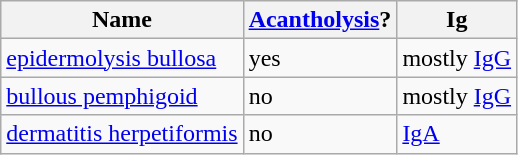<table class="wikitable">
<tr>
<th>Name</th>
<th><a href='#'>Acantholysis</a>?</th>
<th>Ig</th>
</tr>
<tr>
<td><a href='#'>epidermolysis bullosa</a></td>
<td>yes</td>
<td>mostly <a href='#'>IgG</a></td>
</tr>
<tr>
<td><a href='#'>bullous pemphigoid</a></td>
<td>no</td>
<td>mostly <a href='#'>IgG</a></td>
</tr>
<tr>
<td><a href='#'>dermatitis herpetiformis</a></td>
<td>no</td>
<td><a href='#'>IgA</a></td>
</tr>
</table>
